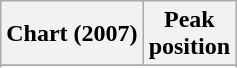<table class="wikitable plainrowheaders" style="text-align:center">
<tr>
<th scope="col">Chart (2007)</th>
<th scope="col">Peak<br>position</th>
</tr>
<tr>
</tr>
<tr>
</tr>
<tr>
</tr>
<tr>
</tr>
</table>
